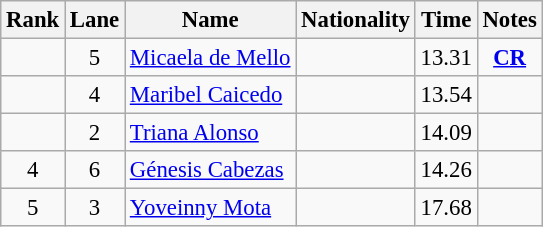<table class="wikitable sortable" style="text-align:center;font-size:95%">
<tr>
<th>Rank</th>
<th>Lane</th>
<th>Name</th>
<th>Nationality</th>
<th>Time</th>
<th>Notes</th>
</tr>
<tr>
<td></td>
<td>5</td>
<td align=left><a href='#'>Micaela de Mello</a></td>
<td align=left></td>
<td>13.31</td>
<td><strong><a href='#'>CR</a></strong></td>
</tr>
<tr>
<td></td>
<td>4</td>
<td align=left><a href='#'>Maribel Caicedo</a></td>
<td align=left></td>
<td>13.54</td>
<td></td>
</tr>
<tr>
<td></td>
<td>2</td>
<td align=left><a href='#'>Triana Alonso</a></td>
<td align=left></td>
<td>14.09</td>
<td></td>
</tr>
<tr>
<td>4</td>
<td>6</td>
<td align=left><a href='#'>Génesis Cabezas</a></td>
<td align=left></td>
<td>14.26</td>
<td></td>
</tr>
<tr>
<td>5</td>
<td>3</td>
<td align=left><a href='#'>Yoveinny Mota</a></td>
<td align=left></td>
<td>17.68</td>
<td></td>
</tr>
</table>
